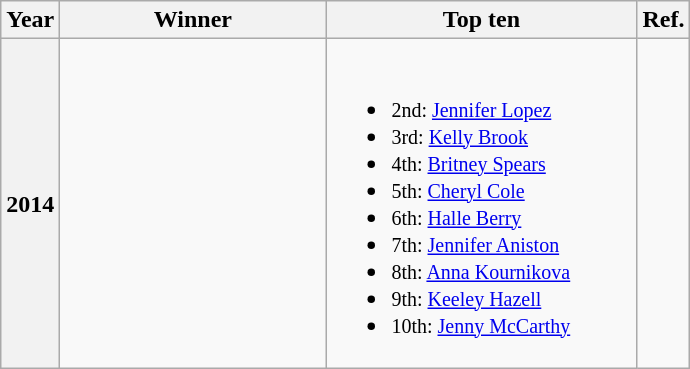<table class="wikitable plainrowheaders">
<tr>
<th scope=col>Year</th>
<th scope=col width=170px>Winner</th>
<th scope=col width=200px class=unsortable>Top ten</th>
<th scope=col class=unsortable>Ref.</th>
</tr>
<tr>
<th scope=row style="text-align:center;">2014</th>
<td align=center></td>
<td><br><ul><li><small>2nd: <a href='#'>Jennifer Lopez</a></small></li><li><small>3rd: <a href='#'>Kelly Brook</a></small></li><li><small>4th: <a href='#'>Britney Spears</a></small></li><li><small>5th: <a href='#'>Cheryl Cole</a></small></li><li><small>6th: <a href='#'>Halle Berry</a></small></li><li><small>7th: <a href='#'>Jennifer Aniston</a></small></li><li><small>8th: <a href='#'>Anna Kournikova</a></small></li><li><small>9th: <a href='#'>Keeley Hazell</a></small></li><li><small>10th: <a href='#'>Jenny McCarthy</a></small></li></ul></td>
<td align=center></td>
</tr>
</table>
